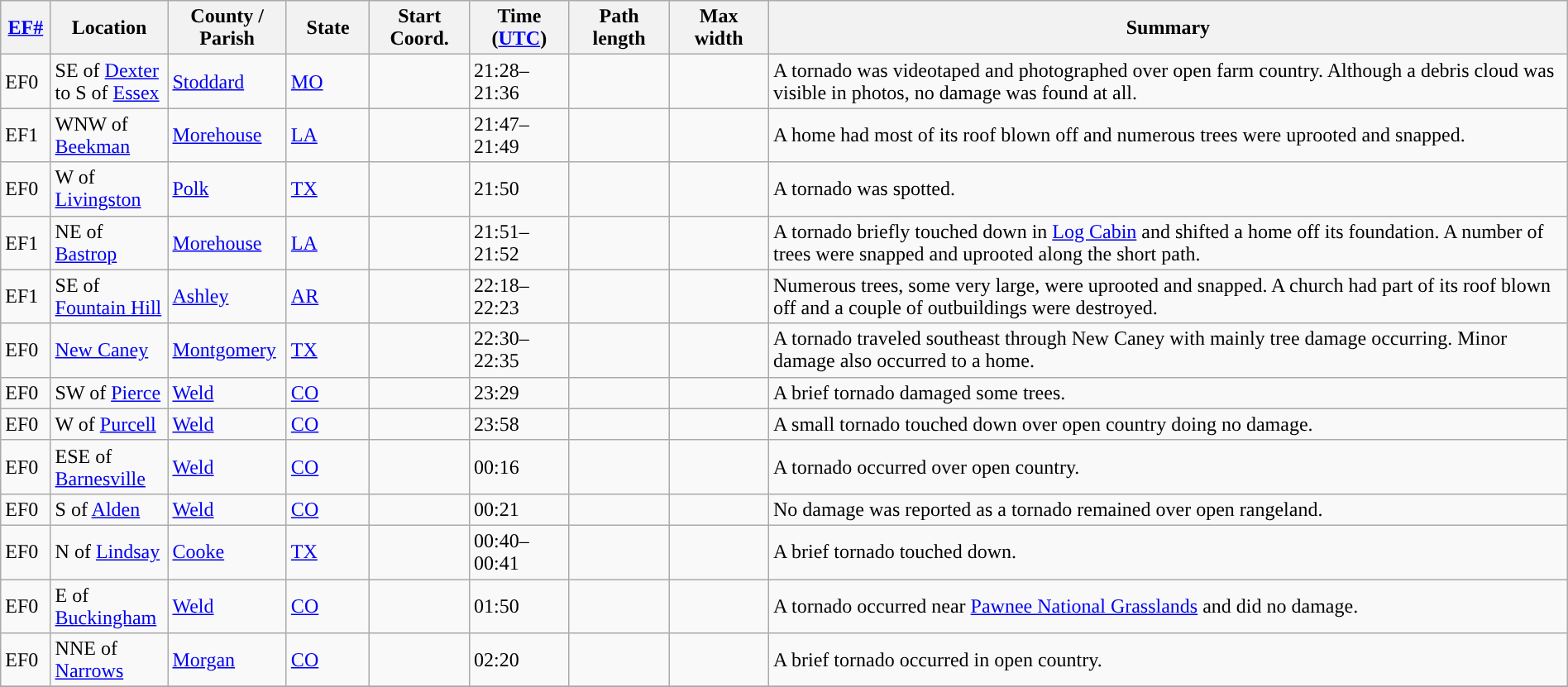<table class="wikitable sortable" style="width:100%;">
<tr>
<th scope="col"  style="width:3%; text-align:center;"><a href='#'>EF#</a></th>
<th scope="col"  style="width:7%; text-align:center;" class="unsortable">Location</th>
<th scope="col"  style="width:6%; text-align:center;" class="unsortable">County / Parish</th>
<th scope="col"  style="width:5%; text-align:center;">State</th>
<th scope="col"  style="width:6%; text-align:center;">Start Coord.</th>
<th scope="col"  style="width:6%; text-align:center;">Time (<a href='#'>UTC</a>)</th>
<th scope="col"  style="width:6%; text-align:center;">Path length</th>
<th scope="col"  style="width:6%; text-align:center;">Max width</th>
<th scope="col" class="unsortable" style="width:48%; text-align:center;">Summary</th>
</tr>
<tr>
<td>EF0</td>
<td>SE of <a href='#'>Dexter</a> to S of <a href='#'>Essex</a></td>
<td><a href='#'>Stoddard</a></td>
<td><a href='#'>MO</a></td>
<td></td>
<td>21:28–21:36</td>
<td></td>
<td></td>
<td>A tornado was videotaped and photographed over open farm country. Although a debris cloud was visible in photos, no damage was found at all.</td>
</tr>
<tr>
<td>EF1</td>
<td>WNW of <a href='#'>Beekman</a></td>
<td><a href='#'>Morehouse</a></td>
<td><a href='#'>LA</a></td>
<td></td>
<td>21:47–21:49</td>
<td></td>
<td></td>
<td>A home had most of its roof blown off and numerous trees were uprooted and snapped.</td>
</tr>
<tr>
<td>EF0</td>
<td>W of <a href='#'>Livingston</a></td>
<td><a href='#'>Polk</a></td>
<td><a href='#'>TX</a></td>
<td></td>
<td>21:50</td>
<td></td>
<td></td>
<td>A tornado was spotted.</td>
</tr>
<tr>
<td>EF1</td>
<td>NE of <a href='#'>Bastrop</a></td>
<td><a href='#'>Morehouse</a></td>
<td><a href='#'>LA</a></td>
<td></td>
<td>21:51–21:52</td>
<td></td>
<td></td>
<td>A tornado briefly touched down in <a href='#'>Log Cabin</a> and shifted a home off its foundation. A number of trees were snapped and uprooted along the short path.</td>
</tr>
<tr>
<td>EF1</td>
<td>SE of <a href='#'>Fountain Hill</a></td>
<td><a href='#'>Ashley</a></td>
<td><a href='#'>AR</a></td>
<td></td>
<td>22:18–22:23</td>
<td></td>
<td></td>
<td>Numerous trees, some very large, were uprooted and snapped. A church had part of its roof blown off and a couple of outbuildings were destroyed.</td>
</tr>
<tr>
<td>EF0</td>
<td><a href='#'>New Caney</a></td>
<td><a href='#'>Montgomery</a></td>
<td><a href='#'>TX</a></td>
<td></td>
<td>22:30–22:35</td>
<td></td>
<td></td>
<td>A tornado traveled southeast through New Caney with mainly tree damage occurring. Minor damage also occurred to a home.</td>
</tr>
<tr>
<td>EF0</td>
<td>SW of <a href='#'>Pierce</a></td>
<td><a href='#'>Weld</a></td>
<td><a href='#'>CO</a></td>
<td></td>
<td>23:29</td>
<td></td>
<td></td>
<td>A brief tornado damaged some trees.</td>
</tr>
<tr>
<td>EF0</td>
<td>W of <a href='#'>Purcell</a></td>
<td><a href='#'>Weld</a></td>
<td><a href='#'>CO</a></td>
<td></td>
<td>23:58</td>
<td></td>
<td></td>
<td>A small tornado touched down over open country doing no damage.</td>
</tr>
<tr>
<td>EF0</td>
<td>ESE of <a href='#'>Barnesville</a></td>
<td><a href='#'>Weld</a></td>
<td><a href='#'>CO</a></td>
<td></td>
<td>00:16</td>
<td></td>
<td></td>
<td>A tornado occurred over open country.</td>
</tr>
<tr>
<td>EF0</td>
<td>S of <a href='#'>Alden</a></td>
<td><a href='#'>Weld</a></td>
<td><a href='#'>CO</a></td>
<td></td>
<td>00:21</td>
<td></td>
<td></td>
<td>No damage was reported as a tornado remained over open rangeland.</td>
</tr>
<tr>
<td>EF0</td>
<td>N of <a href='#'>Lindsay</a></td>
<td><a href='#'>Cooke</a></td>
<td><a href='#'>TX</a></td>
<td></td>
<td>00:40–00:41</td>
<td></td>
<td></td>
<td>A brief tornado touched down.</td>
</tr>
<tr>
<td>EF0</td>
<td>E of <a href='#'>Buckingham</a></td>
<td><a href='#'>Weld</a></td>
<td><a href='#'>CO</a></td>
<td></td>
<td>01:50</td>
<td></td>
<td></td>
<td>A tornado occurred near <a href='#'>Pawnee National Grasslands</a> and did no damage.</td>
</tr>
<tr>
<td>EF0</td>
<td>NNE of <a href='#'>Narrows</a></td>
<td><a href='#'>Morgan</a></td>
<td><a href='#'>CO</a></td>
<td></td>
<td>02:20</td>
<td></td>
<td></td>
<td>A brief tornado occurred in open country.</td>
</tr>
<tr>
</tr>
</table>
